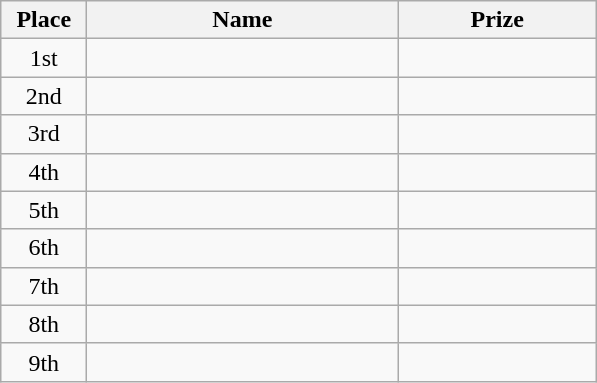<table class="wikitable">
<tr>
<th width="50">Place</th>
<th width="200">Name</th>
<th width="125">Prize</th>
</tr>
<tr>
<td align = "center">1st</td>
<td align = "center"></td>
<td align = "center"></td>
</tr>
<tr>
<td align = "center">2nd</td>
<td align = "center"></td>
<td align = "center"></td>
</tr>
<tr>
<td align = "center">3rd</td>
<td align = "center"></td>
<td align = "center"></td>
</tr>
<tr>
<td align = "center">4th</td>
<td align = "center"></td>
<td align = "center"></td>
</tr>
<tr>
<td align = "center">5th</td>
<td align = "center"></td>
<td align = "center"></td>
</tr>
<tr>
<td align = "center">6th</td>
<td align = "center"></td>
<td align = "center"></td>
</tr>
<tr>
<td align = "center">7th</td>
<td align = "center"></td>
<td align = "center"></td>
</tr>
<tr>
<td align = "center">8th</td>
<td align = "center"></td>
<td align = "center"></td>
</tr>
<tr>
<td align = "center">9th</td>
<td align = "center"></td>
<td align = "center"></td>
</tr>
</table>
